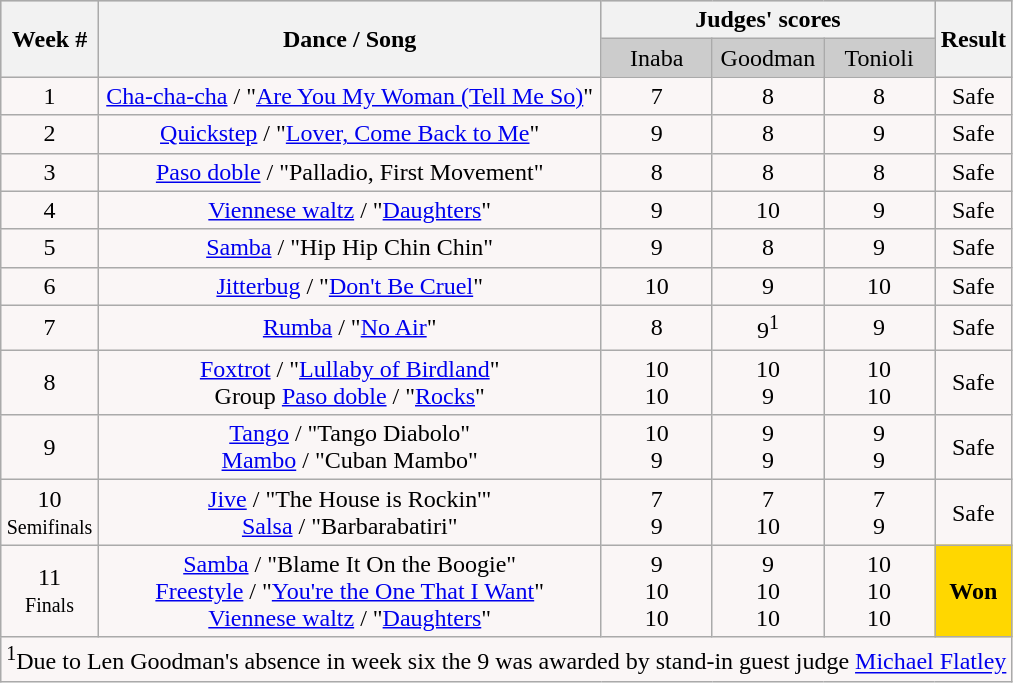<table class="wikitable collapsible collapsed">
<tr style="text-align:Center; background:#ccc;">
<th rowspan="2">Week #</th>
<th rowspan="2">Dance / Song</th>
<th colspan="3">Judges' scores</th>
<th rowspan="2">Result</th>
</tr>
<tr style="text-align:center; background:#ccc;">
<td style="width:11%; ">Inaba</td>
<td style="width:11%; ">Goodman</td>
<td style="width:11%; ">Tonioli</td>
</tr>
<tr style="text-align: center; background:#faf6f6;">
<td>1</td>
<td><a href='#'>Cha-cha-cha</a> / "<a href='#'>Are You My Woman (Tell Me So)</a>"</td>
<td>7</td>
<td>8</td>
<td>8</td>
<td>Safe</td>
</tr>
<tr style="text-align: center; background:#faf6f6;">
<td>2</td>
<td><a href='#'>Quickstep</a> / "<a href='#'>Lover, Come Back to Me</a>"</td>
<td>9</td>
<td>8</td>
<td>9</td>
<td>Safe</td>
</tr>
<tr style="text-align: center; background:#faf6f6;">
<td>3</td>
<td><a href='#'>Paso doble</a> / "Palladio, First Movement"</td>
<td>8</td>
<td>8</td>
<td>8</td>
<td>Safe</td>
</tr>
<tr style="text-align: center; background:#faf6f6;">
<td>4</td>
<td><a href='#'>Viennese waltz</a> / "<a href='#'>Daughters</a>"</td>
<td>9</td>
<td>10</td>
<td>9</td>
<td>Safe</td>
</tr>
<tr style="text-align: center; background:#faf6f6;">
<td>5</td>
<td><a href='#'>Samba</a> / "Hip Hip Chin Chin"</td>
<td>9</td>
<td>8</td>
<td>9</td>
<td>Safe</td>
</tr>
<tr style="text-align: center; background:#faf6f6;">
<td>6</td>
<td><a href='#'>Jitterbug</a> / "<a href='#'>Don't Be Cruel</a>"</td>
<td>10</td>
<td>9</td>
<td>10</td>
<td>Safe</td>
</tr>
<tr style="text-align: center; background:#faf6f6;">
<td>7</td>
<td><a href='#'>Rumba</a> / "<a href='#'>No Air</a>"</td>
<td>8</td>
<td>9<sup>1</sup></td>
<td>9</td>
<td>Safe</td>
</tr>
<tr style="text-align: center; background:#faf6f6;">
<td>8</td>
<td><a href='#'>Foxtrot</a> / "<a href='#'>Lullaby of Birdland</a>"<br>Group <a href='#'>Paso doble</a> / "<a href='#'>Rocks</a>"</td>
<td>10<br>10</td>
<td>10<br>9</td>
<td>10<br>10</td>
<td>Safe</td>
</tr>
<tr style="text-align: center; background:#faf6f6;">
<td>9</td>
<td><a href='#'>Tango</a> / "Tango Diabolo"<br> <a href='#'>Mambo</a> / "Cuban Mambo"</td>
<td>10<br>9</td>
<td>9<br>9</td>
<td>9<br>9</td>
<td>Safe</td>
</tr>
<tr style="text-align: center; background:#faf6f6;">
<td>10<br><small>Semifinals</small></td>
<td><a href='#'>Jive</a> / "The House is Rockin'"<br> <a href='#'>Salsa</a> / "Barbarabatiri"</td>
<td>7<br>9</td>
<td>7<br>10</td>
<td>7<br>9</td>
<td>Safe</td>
</tr>
<tr style="text-align: center; background:#faf6f6;">
<td>11<br><small>Finals</small></td>
<td><a href='#'>Samba</a> / "Blame It On the Boogie"<br><a href='#'>Freestyle</a> / "<a href='#'>You're the One That I Want</a>"<br><a href='#'>Viennese waltz</a> / "<a href='#'>Daughters</a>"</td>
<td>9<br>10<br>10</td>
<td>9<br>10<br>10</td>
<td>10<br>10<br>10</td>
<th style="background:gold;">Won</th>
</tr>
<tr>
<td colspan="11" style="background:#faf6f6; text-align:left;"><sup>1</sup>Due to Len Goodman's absence in week six the 9 was awarded by stand-in guest judge <a href='#'>Michael Flatley</a></td>
</tr>
</table>
